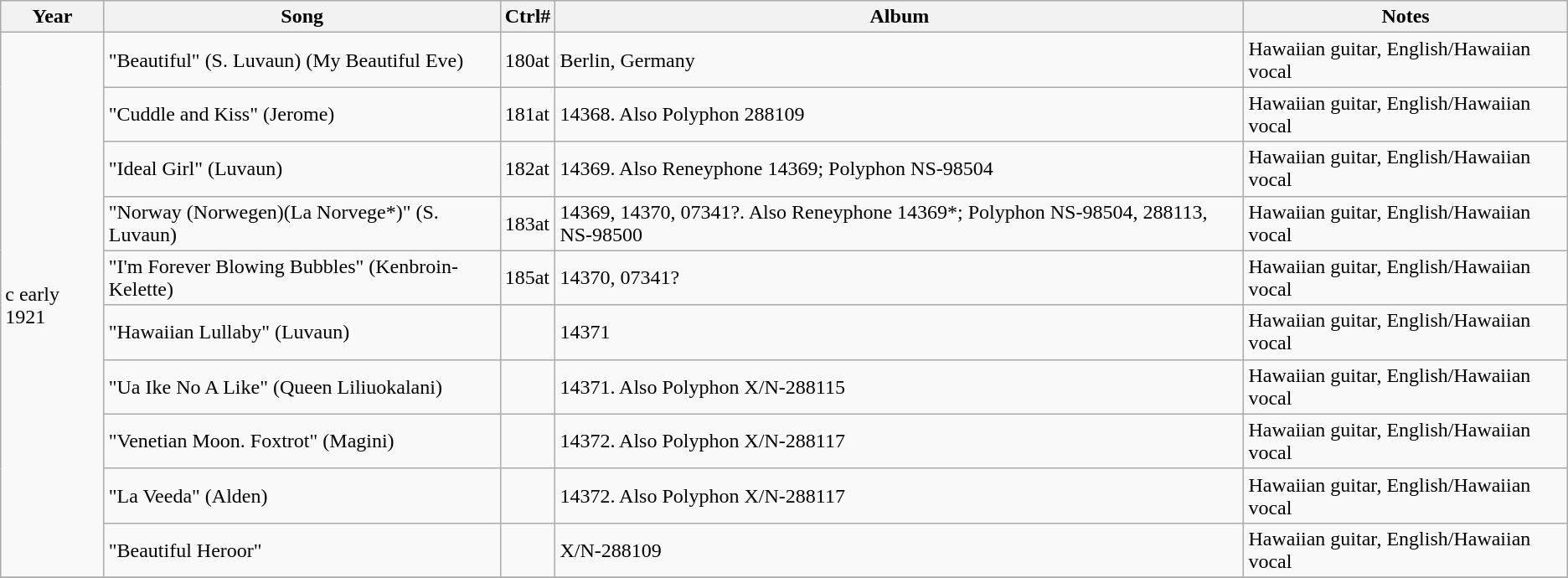<table class="wikitable">
<tr>
<th>Year</th>
<th>Song</th>
<th>Ctrl#</th>
<th>Album</th>
<th>Notes</th>
</tr>
<tr>
<td rowspan=10>c early 1921</td>
<td>"Beautiful" (S. Luvaun) (My Beautiful Eve)</td>
<td>180at</td>
<td>Berlin, Germany</td>
<td>Hawaiian guitar, English/Hawaiian vocal</td>
</tr>
<tr>
<td>"Cuddle and Kiss" (Jerome)</td>
<td>181at</td>
<td>14368. Also Polyphon 288109</td>
<td>Hawaiian guitar, English/Hawaiian vocal</td>
</tr>
<tr>
<td>"Ideal Girl" (Luvaun)</td>
<td>182at</td>
<td>14369. Also Reneyphone 14369; Polyphon NS-98504</td>
<td>Hawaiian guitar, English/Hawaiian vocal</td>
</tr>
<tr>
<td>"Norway (Norwegen)(La Norvege*)" (S. Luvaun)</td>
<td>183at</td>
<td>14369, 14370, 07341?. Also Reneyphone 14369*; Polyphon NS-98504, 288113, NS-98500</td>
<td>Hawaiian guitar, English/Hawaiian vocal</td>
</tr>
<tr>
<td>"I'm Forever Blowing Bubbles" (Kenbroin-Kelette)</td>
<td>185at</td>
<td>14370, 07341?</td>
<td>Hawaiian guitar, English/Hawaiian vocal</td>
</tr>
<tr>
<td>"Hawaiian Lullaby" (Luvaun)</td>
<td></td>
<td>14371</td>
<td>Hawaiian guitar, English/Hawaiian vocal</td>
</tr>
<tr>
<td>"Ua Ike No A Like" (Queen Liliuokalani)</td>
<td></td>
<td>14371. Also Polyphon X/N-288115</td>
<td>Hawaiian guitar, English/Hawaiian vocal</td>
</tr>
<tr>
<td>"Venetian Moon. Foxtrot" (Magini)</td>
<td></td>
<td>14372. Also Polyphon X/N-288117</td>
<td>Hawaiian guitar, English/Hawaiian vocal</td>
</tr>
<tr>
<td>"La Veeda" (Alden)</td>
<td></td>
<td>14372. Also Polyphon X/N-288117</td>
<td>Hawaiian guitar, English/Hawaiian vocal</td>
</tr>
<tr>
<td>"Beautiful Heroor"</td>
<td></td>
<td>X/N-288109</td>
<td>Hawaiian guitar, English/Hawaiian vocal</td>
</tr>
<tr>
</tr>
</table>
